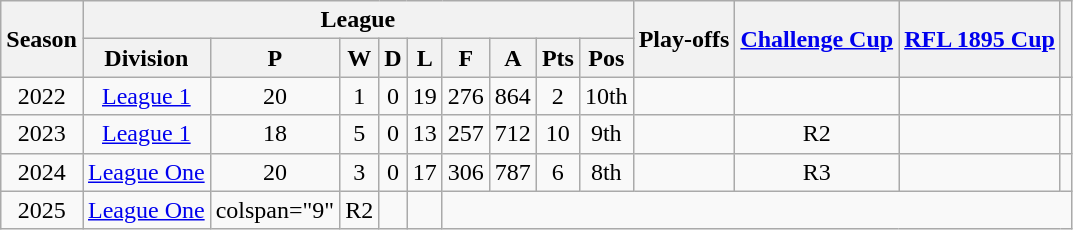<table class="wikitable" style="text-align: center">
<tr>
<th rowspan="2" scope="col">Season</th>
<th colspan="9" scope="col">League</th>
<th rowspan="2" scope="col">Play-offs</th>
<th rowspan="2" scope="col"><a href='#'>Challenge Cup</a></th>
<th rowspan="2" scope="col"><a href='#'>RFL 1895 Cup</a></th>
<th rowspan="2" scope="col"></th>
</tr>
<tr>
<th scope="col">Division</th>
<th scope="col">P</th>
<th scope="col">W</th>
<th scope="col">D</th>
<th scope="col">L</th>
<th scope="col">F</th>
<th scope="col">A</th>
<th scope="col">Pts</th>
<th scope="col">Pos</th>
</tr>
<tr>
<td scope="row">2022</td>
<td><a href='#'>League 1</a></td>
<td>20</td>
<td>1</td>
<td>0</td>
<td>19</td>
<td>276</td>
<td>864</td>
<td>2</td>
<td>10th</td>
<td></td>
<td></td>
<td></td>
<td></td>
</tr>
<tr>
<td scope="row">2023</td>
<td><a href='#'>League 1</a></td>
<td>18</td>
<td>5</td>
<td>0</td>
<td>13</td>
<td>257</td>
<td>712</td>
<td>10</td>
<td>9th</td>
<td></td>
<td>R2</td>
<td></td>
<td></td>
</tr>
<tr>
<td scope="row">2024</td>
<td><a href='#'>League One</a></td>
<td>20</td>
<td>3</td>
<td>0</td>
<td>17</td>
<td>306</td>
<td>787</td>
<td>6</td>
<td>8th</td>
<td></td>
<td>R3</td>
<td></td>
<td></td>
</tr>
<tr>
<td scope="row">2025</td>
<td><a href='#'>League One</a></td>
<td>colspan="9" </td>
<td>R2</td>
<td></td>
<td></td>
</tr>
</table>
